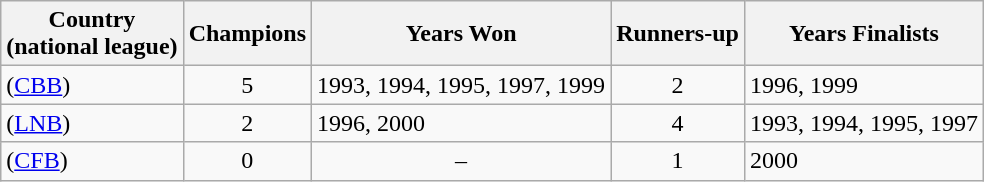<table class="wikitable">
<tr>
<th>Country <br>(national league)</th>
<th>Champions</th>
<th>Years Won</th>
<th>Runners-up</th>
<th>Years Finalists</th>
</tr>
<tr>
<td> (<a href='#'>CBB</a>)</td>
<td align = center>5</td>
<td>1993, 1994, 1995, 1997, 1999</td>
<td align = center>2</td>
<td>1996, 1999</td>
</tr>
<tr>
<td> (<a href='#'>LNB</a>)</td>
<td align = center>2</td>
<td>1996, 2000</td>
<td align = center>4</td>
<td>1993, 1994, 1995, 1997</td>
</tr>
<tr>
<td> (<a href='#'>CFB</a>)</td>
<td align = center>0</td>
<td align = center>–</td>
<td align = center>1</td>
<td>2000</td>
</tr>
</table>
